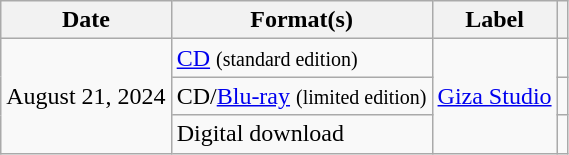<table class="wikitable plainrowheaders">
<tr>
<th scope="col">Date</th>
<th scope="col">Format(s)</th>
<th scope="col">Label</th>
<th scope="col"></th>
</tr>
<tr>
<td rowspan="3">August 21, 2024</td>
<td><a href='#'>CD</a> <small>(standard edition)</small></td>
<td rowspan="3"><a href='#'>Giza Studio</a></td>
<td></td>
</tr>
<tr>
<td>CD/<a href='#'>Blu-ray</a> <small>(limited edition)</small></td>
<td></td>
</tr>
<tr>
<td>Digital download</td>
<td></td>
</tr>
</table>
